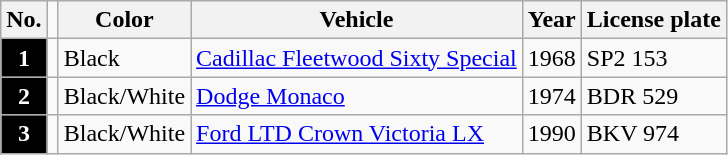<table class="wikitable">
<tr>
<th>No.</th>
<td></td>
<th>Color</th>
<th>Vehicle</th>
<th>Year</th>
<th>License plate</th>
</tr>
<tr>
<th style="background:#000000; color:white">1</th>
<td></td>
<td>Black</td>
<td><a href='#'>Cadillac Fleetwood Sixty Special</a></td>
<td>1968</td>
<td>SP2 153</td>
</tr>
<tr>
<th style="background:#000000; color:white">2</th>
<td></td>
<td>Black/White</td>
<td><a href='#'>Dodge Monaco</a></td>
<td>1974</td>
<td>BDR 529</td>
</tr>
<tr>
<th style="background:#000000; color:white">3</th>
<td></td>
<td>Black/White</td>
<td><a href='#'>Ford LTD Crown Victoria LX</a></td>
<td>1990</td>
<td>BKV 974</td>
</tr>
</table>
